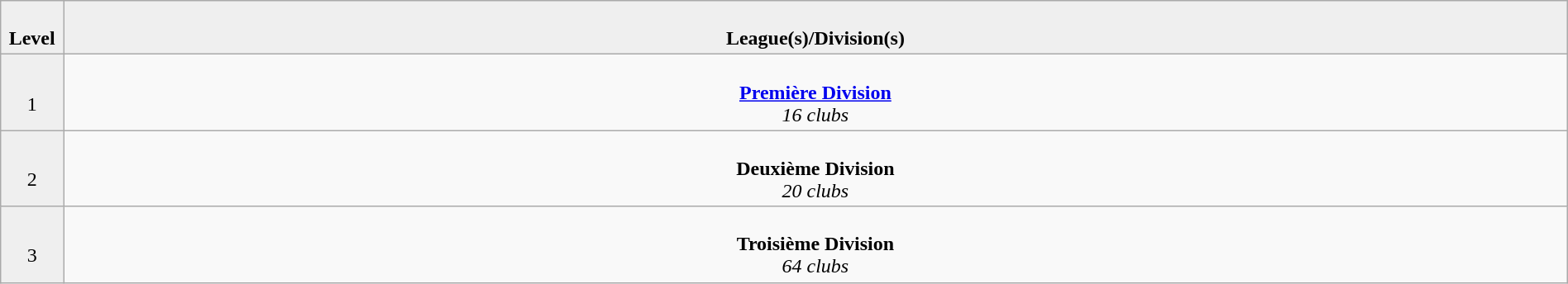<table class="wikitable" style="text-align:center; width:100%;">
<tr style="background:#efefef;">
<td style="width:4%; text-align:center;"><br><strong>Level</strong></td>
<td colspan="12"  style="width:96%; text-align:center;"><br><strong>League(s)/Division(s)</strong></td>
</tr>
<tr>
<td style="text-align:center; width:4%; background:#efefef;"><br>1</td>
<td colspan="12"  style="width:96%; text-align:center;"><br><strong><a href='#'>Première Division</a></strong><br>
<em>16 clubs</em><br></td>
</tr>
<tr>
<td style="text-align:center; width:4%; background:#efefef;"><br>2</td>
<td colspan="12"  style="width:96%; text-align:center;"><br><strong>Deuxième Division</strong><br>
<em>20 clubs</em><br></td>
</tr>
<tr>
<td style="text-align:center; width:4%; background:#efefef;"><br>3</td>
<td colspan="12"  style="width:96%; text-align:center;"><br><strong>Troisième Division</strong><br>
<em>64 clubs</em><br></td>
</tr>
</table>
